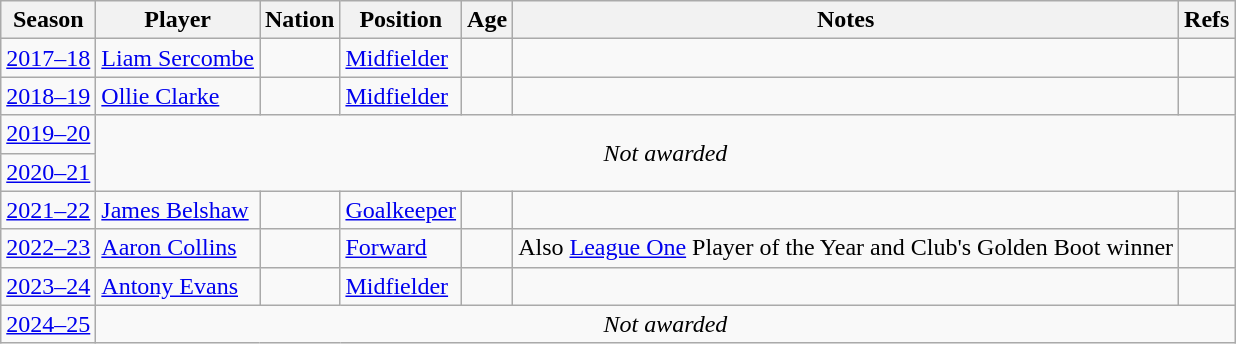<table class=wikitable>
<tr>
<th>Season</th>
<th>Player</th>
<th>Nation</th>
<th>Position</th>
<th>Age</th>
<th>Notes</th>
<th>Refs</th>
</tr>
<tr>
<td style="text-align:center;"><a href='#'>2017–18</a></td>
<td><a href='#'>Liam Sercombe</a></td>
<td></td>
<td><a href='#'>Midfielder</a></td>
<td style="text-align:center;"></td>
<td></td>
<td></td>
</tr>
<tr>
<td style="text-align:center;"><a href='#'>2018–19</a></td>
<td><a href='#'>Ollie Clarke</a></td>
<td></td>
<td><a href='#'>Midfielder</a></td>
<td style="text-align:center;"></td>
<td></td>
<td></td>
</tr>
<tr>
<td style="text-align:center;"><a href='#'>2019–20</a></td>
<td rowspan="2" colspan="6" style="text-align:center;"><em>Not awarded</em></td>
</tr>
<tr>
<td style="text-align:center;"><a href='#'>2020–21</a></td>
</tr>
<tr>
<td style="text-align:center;"><a href='#'>2021–22</a></td>
<td><a href='#'>James Belshaw</a></td>
<td></td>
<td><a href='#'>Goalkeeper</a></td>
<td style="text-align:center;"></td>
<td></td>
<td></td>
</tr>
<tr>
<td style="text-align:center;"><a href='#'>2022–23</a></td>
<td><a href='#'>Aaron Collins</a></td>
<td></td>
<td><a href='#'>Forward</a></td>
<td style="text-align:center;"></td>
<td>Also <a href='#'>League One</a> Player of the Year and Club's Golden Boot winner</td>
<td></td>
</tr>
<tr>
<td style="text-align:center;"><a href='#'>2023–24</a></td>
<td><a href='#'>Antony Evans</a></td>
<td></td>
<td><a href='#'>Midfielder</a></td>
<td style="text-align:center;"></td>
<td></td>
<td></td>
</tr>
<tr>
<td style="text-align:center;"><a href='#'>2024–25</a></td>
<td colspan="6" style="text-align:center;"><em>Not awarded</em></td>
</tr>
</table>
